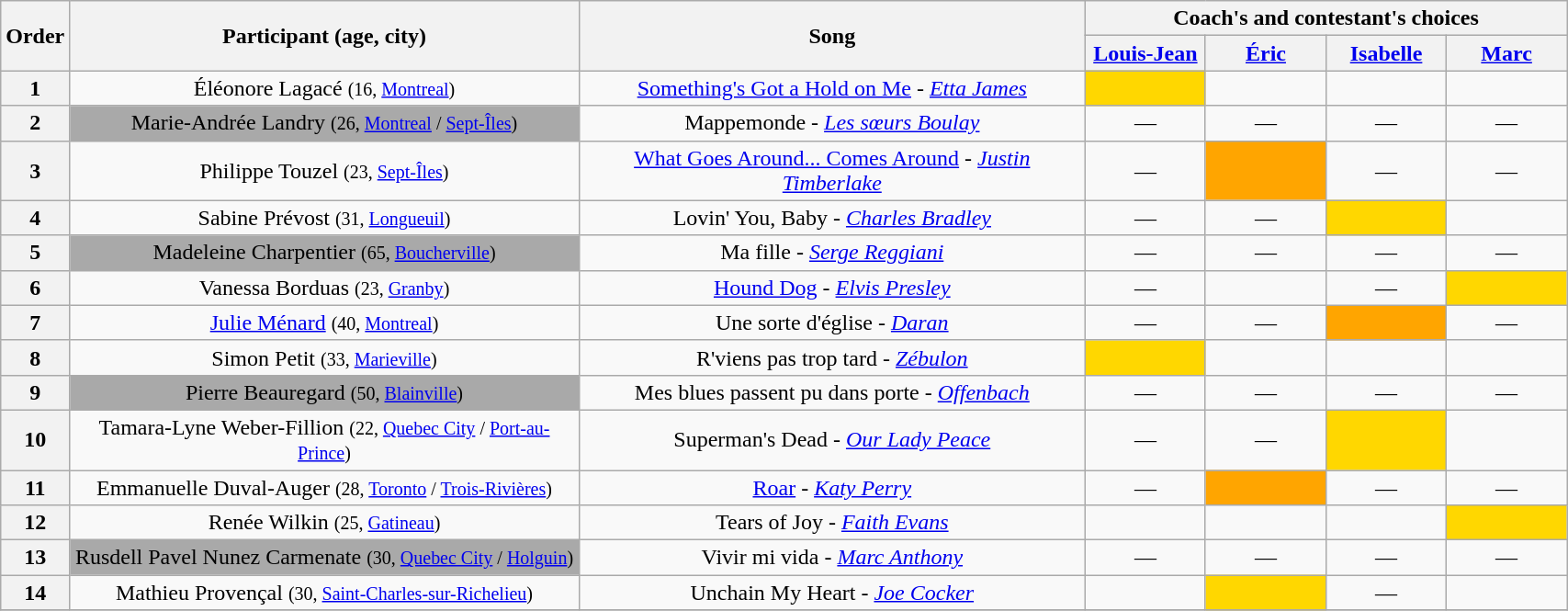<table class="wikitable plainrowheaders"  style="text-align:center; width:90%;">
<tr>
<th scope="col" rowspan="2">Order</th>
<th scope="col" rowspan="2">Participant (age, city)</th>
<th scope="col" rowspan="2">Song</th>
<th colspan="4">Coach's and contestant's choices</th>
</tr>
<tr>
<th style="width:5em;"><a href='#'>Louis-Jean</a></th>
<th style="width:5em;"><a href='#'>Éric</a></th>
<th style="width:5em;"><a href='#'>Isabelle</a></th>
<th style="width:5em;"><a href='#'>Marc</a></th>
</tr>
<tr>
<th scope=col>1</th>
<td>Éléonore Lagacé <small>(16, <a href='#'>Montreal</a>)</small></td>
<td><a href='#'>Something's Got a Hold on Me</a> - <em><a href='#'>Etta James</a></em></td>
<td style="background:gold;text-align:center;"></td>
<td></td>
<td></td>
<td></td>
</tr>
<tr>
<th scope=col>2</th>
<td style="background:darkgrey;text-align:center;">Marie-Andrée Landry <small>(26, <a href='#'>Montreal</a> / <a href='#'>Sept-Îles</a>)</small></td>
<td>Mappemonde - <em><a href='#'>Les sœurs Boulay</a></em></td>
<td>—</td>
<td>—</td>
<td>—</td>
<td>—</td>
</tr>
<tr>
<th scope=col>3</th>
<td>Philippe Touzel <small>(23, <a href='#'>Sept-Îles</a>)</small></td>
<td><a href='#'>What Goes Around... Comes Around</a> - <em><a href='#'>Justin Timberlake</a></em></td>
<td>—</td>
<td style="background:orange;text-align:center;"></td>
<td>—</td>
<td>—</td>
</tr>
<tr>
<th scope=col>4</th>
<td>Sabine Prévost <small>(31, <a href='#'>Longueuil</a>)</small></td>
<td>Lovin' You, Baby - <em><a href='#'>Charles Bradley</a></em></td>
<td>—</td>
<td>—</td>
<td style="background:gold;text-align:center;"></td>
<td></td>
</tr>
<tr>
<th scope=col>5</th>
<td style="background:darkgrey;text-align:center;">Madeleine Charpentier <small>(65, <a href='#'>Boucherville</a>)</small></td>
<td>Ma fille - <em><a href='#'>Serge Reggiani</a></em></td>
<td>—</td>
<td>—</td>
<td>—</td>
<td>—</td>
</tr>
<tr>
<th scope=col>6</th>
<td>Vanessa Borduas <small>(23, <a href='#'>Granby</a>)</small></td>
<td><a href='#'>Hound Dog</a> - <em><a href='#'>Elvis Presley</a></em></td>
<td>—</td>
<td></td>
<td>—</td>
<td style="background:gold;text-align:center;"></td>
</tr>
<tr>
<th scope=col>7</th>
<td><a href='#'>Julie Ménard</a> <small>(40, <a href='#'>Montreal</a>)</small></td>
<td>Une sorte d'église - <em><a href='#'>Daran</a></em></td>
<td>—</td>
<td>—</td>
<td style="background:orange;text-align:center;"></td>
<td>—</td>
</tr>
<tr>
<th scope=col>8</th>
<td>Simon Petit <small>(33, <a href='#'>Marieville</a>)</small></td>
<td>R'viens pas trop tard - <em><a href='#'>Zébulon</a></em></td>
<td style="background:gold;text-align:center;"></td>
<td></td>
<td></td>
<td></td>
</tr>
<tr>
<th scope=col>9</th>
<td style="background:darkgrey;text-align:center;">Pierre Beauregard <small>(50, <a href='#'>Blainville</a>)</small></td>
<td>Mes blues passent pu dans porte - <em><a href='#'>Offenbach</a></em></td>
<td>—</td>
<td>—</td>
<td>—</td>
<td>—</td>
</tr>
<tr>
<th scope=col>10</th>
<td>Tamara-Lyne Weber-Fillion <small>(22, <a href='#'>Quebec City</a> / <a href='#'>Port-au-Prince</a>)</small></td>
<td>Superman's Dead - <em><a href='#'>Our Lady Peace</a></em></td>
<td>—</td>
<td>—</td>
<td style="background:gold;text-align:center;"></td>
<td></td>
</tr>
<tr>
<th scope=col>11</th>
<td>Emmanuelle Duval-Auger <small>(28, <a href='#'>Toronto</a> / <a href='#'>Trois-Rivières</a>)</small></td>
<td><a href='#'>Roar</a> - <em><a href='#'>Katy Perry</a></em></td>
<td>—</td>
<td style="background:orange;text-align:center;"></td>
<td>—</td>
<td>—</td>
</tr>
<tr>
<th scope=col>12</th>
<td>Renée Wilkin <small>(25, <a href='#'>Gatineau</a>)</small></td>
<td>Tears of Joy - <em><a href='#'>Faith Evans</a></em></td>
<td></td>
<td></td>
<td></td>
<td style="background:gold;text-align:center;"></td>
</tr>
<tr>
<th scope=col>13</th>
<td style="background:darkgrey;text-align:center;">Rusdell Pavel Nunez Carmenate <small>(30, <a href='#'>Quebec City</a> / <a href='#'>Holguin</a>)</small></td>
<td>Vivir mi vida - <em><a href='#'>Marc Anthony</a></em></td>
<td>—</td>
<td>—</td>
<td>—</td>
<td>—</td>
</tr>
<tr>
<th scope=col>14</th>
<td>Mathieu Provençal <small>(30, <a href='#'>Saint-Charles-sur-Richelieu</a>)</small></td>
<td>Unchain My Heart - <em><a href='#'>Joe Cocker</a></em></td>
<td></td>
<td style="background:gold;text-align:center;"></td>
<td>—</td>
<td></td>
</tr>
<tr>
</tr>
</table>
